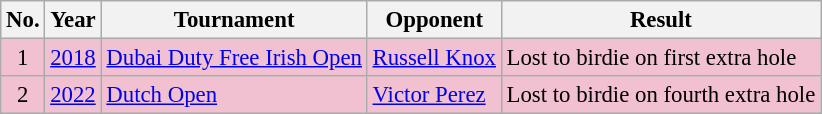<table class="wikitable" style="font-size:95%;">
<tr>
<th>No.</th>
<th>Year</th>
<th>Tournament</th>
<th>Opponent</th>
<th>Result</th>
</tr>
<tr style="background:#F2C1D1;">
<td align=center>1</td>
<td><a href='#'>2018</a></td>
<td><a href='#'>Dubai Duty Free Irish Open</a></td>
<td> <a href='#'>Russell Knox</a></td>
<td>Lost to birdie on first extra hole</td>
</tr>
<tr style="background:#F2C1D1;">
<td align=center>2</td>
<td><a href='#'>2022</a></td>
<td><a href='#'>Dutch Open</a></td>
<td> <a href='#'>Victor Perez</a></td>
<td>Lost to birdie on fourth extra hole</td>
</tr>
</table>
